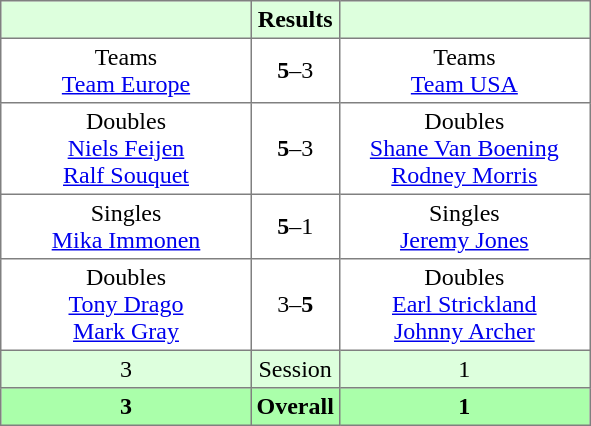<table border="1" cellpadding="3" style="border-collapse: collapse;">
<tr bgcolor="#ddffdd">
<th width="160"></th>
<th>Results</th>
<th width="160"></th>
</tr>
<tr>
<td align="center">Teams<br><a href='#'>Team Europe</a></td>
<td align="center"><strong>5</strong>–3</td>
<td align="center">Teams<br><a href='#'>Team USA</a></td>
</tr>
<tr>
<td align="center">Doubles<br><a href='#'>Niels Feijen</a><br><a href='#'>Ralf Souquet</a></td>
<td align="center"><strong>5</strong>–3</td>
<td align="center">Doubles<br><a href='#'>Shane Van Boening</a><br><a href='#'>Rodney Morris</a></td>
</tr>
<tr>
<td align="center">Singles<br><a href='#'>Mika Immonen</a></td>
<td align="center"><strong>5</strong>–1</td>
<td align="center">Singles<br><a href='#'>Jeremy Jones</a></td>
</tr>
<tr>
<td align="center">Doubles<br><a href='#'>Tony Drago</a><br><a href='#'>Mark Gray</a></td>
<td align="center">3–<strong>5</strong></td>
<td align="center">Doubles<br><a href='#'>Earl Strickland</a><br><a href='#'>Johnny Archer</a></td>
</tr>
<tr bgcolor="#ddffdd">
<td align="center">3</td>
<td align="center">Session</td>
<td align="center">1</td>
</tr>
<tr bgcolor="#aaffaa">
<th align="center">3</th>
<th align="center">Overall</th>
<th align="center">1</th>
</tr>
</table>
